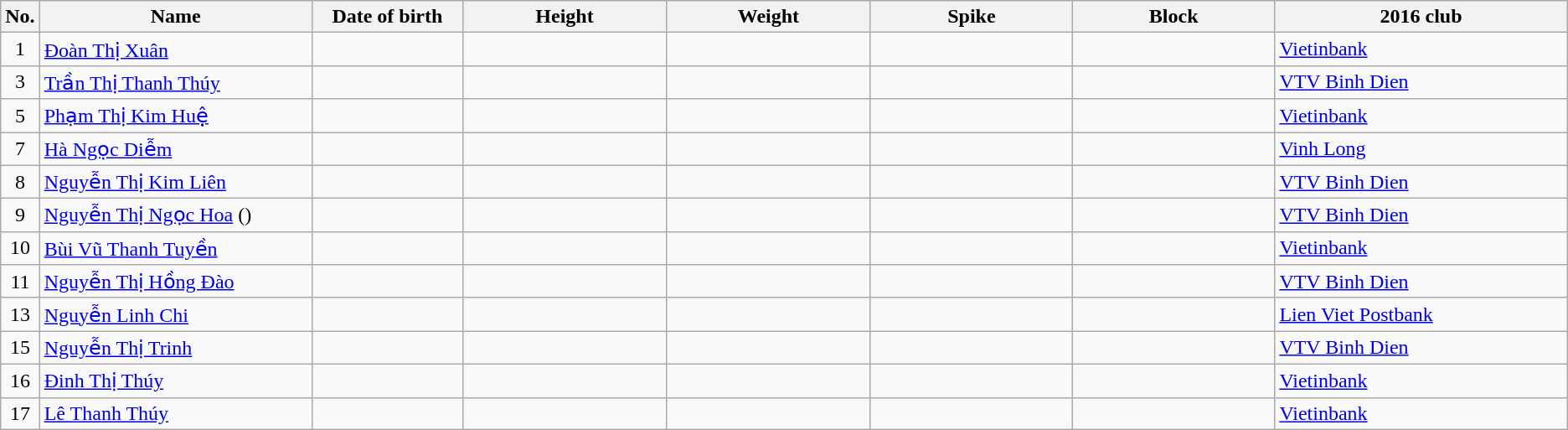<table class="wikitable sortable" style="text-align:center;">
<tr>
<th>No.</th>
<th style="width:15em">Name</th>
<th style="width:8em">Date of birth</th>
<th style="width:11em">Height</th>
<th style="width:11em">Weight</th>
<th style="width:11em">Spike</th>
<th style="width:11em">Block</th>
<th style="width:16em">2016 club</th>
</tr>
<tr>
<td>1</td>
<td align=left><a href='#'>Đoàn Thị Xuân</a></td>
<td align=right></td>
<td></td>
<td></td>
<td></td>
<td></td>
<td align=left> <a href='#'>Vietinbank</a></td>
</tr>
<tr>
<td>3</td>
<td align=left><a href='#'>Trần Thị Thanh Thúy</a></td>
<td align=right></td>
<td></td>
<td></td>
<td></td>
<td></td>
<td align=left> <a href='#'>VTV Binh Dien</a></td>
</tr>
<tr>
<td>5</td>
<td align=left><a href='#'>Phạm Thị Kim Huệ</a></td>
<td align=right></td>
<td></td>
<td></td>
<td></td>
<td></td>
<td align=left> <a href='#'>Vietinbank</a></td>
</tr>
<tr>
<td>7</td>
<td align=left><a href='#'>Hà Ngọc Diễm</a></td>
<td align=right></td>
<td></td>
<td></td>
<td></td>
<td></td>
<td align=left> <a href='#'>Vinh Long</a></td>
</tr>
<tr>
<td>8</td>
<td align=left><a href='#'>Nguyễn Thị Kim Liên</a></td>
<td align=right></td>
<td></td>
<td></td>
<td></td>
<td></td>
<td align=left> <a href='#'>VTV Binh Dien</a></td>
</tr>
<tr>
<td>9</td>
<td align=left><a href='#'>Nguyễn Thị Ngọc Hoa</a> ()</td>
<td align=right></td>
<td></td>
<td></td>
<td></td>
<td></td>
<td align=left> <a href='#'>VTV Binh Dien</a></td>
</tr>
<tr>
<td>10</td>
<td align=left><a href='#'>Bùi Vũ Thanh Tuyền</a></td>
<td align=right></td>
<td></td>
<td></td>
<td></td>
<td></td>
<td align=left> <a href='#'>Vietinbank</a></td>
</tr>
<tr>
<td>11</td>
<td align=left><a href='#'>Nguyễn Thị Hồng Đào</a></td>
<td align=right></td>
<td></td>
<td></td>
<td></td>
<td></td>
<td align=left> <a href='#'>VTV Binh Dien</a></td>
</tr>
<tr>
<td>13</td>
<td align=left><a href='#'>Nguyễn Linh Chi</a></td>
<td align=right></td>
<td></td>
<td></td>
<td></td>
<td></td>
<td align=left> <a href='#'>Lien Viet Postbank</a></td>
</tr>
<tr>
<td>15</td>
<td align=left><a href='#'>Nguyễn Thị Trinh</a></td>
<td align=right></td>
<td></td>
<td></td>
<td></td>
<td></td>
<td align=left> <a href='#'>VTV Binh Dien</a></td>
</tr>
<tr>
<td>16</td>
<td align=left><a href='#'>Đinh Thị Thúy</a></td>
<td align=right></td>
<td></td>
<td></td>
<td></td>
<td></td>
<td align=left> <a href='#'>Vietinbank</a></td>
</tr>
<tr>
<td>17</td>
<td align=left><a href='#'>Lê Thanh Thúy</a></td>
<td align=right></td>
<td></td>
<td></td>
<td></td>
<td></td>
<td align=left> <a href='#'>Vietinbank</a></td>
</tr>
</table>
